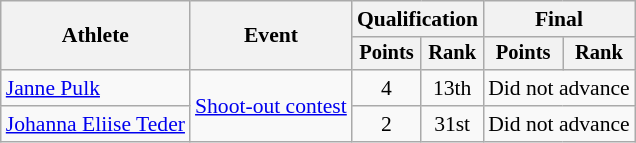<table class="wikitable" style="font-size:90%;">
<tr>
<th rowspan=2>Athlete</th>
<th rowspan=2>Event</th>
<th colspan=2>Qualification</th>
<th colspan=2>Final</th>
</tr>
<tr style="font-size:95%">
<th>Points</th>
<th>Rank</th>
<th>Points</th>
<th>Rank</th>
</tr>
<tr align=center>
<td align=left><a href='#'>Janne Pulk</a></td>
<td rowspan=2 align=left><a href='#'>Shoot-out contest</a></td>
<td>4</td>
<td>13th</td>
<td colspan=2>Did not advance</td>
</tr>
<tr align=center>
<td align=left><a href='#'>Johanna Eliise Teder</a></td>
<td>2</td>
<td>31st</td>
<td colspan=2>Did not advance</td>
</tr>
</table>
